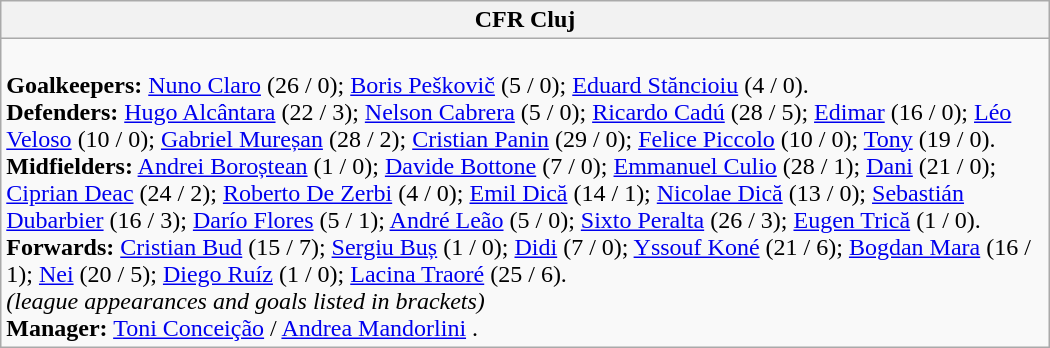<table class="wikitable" style="width:700px">
<tr>
<th>CFR Cluj</th>
</tr>
<tr>
<td><br><strong>Goalkeepers:</strong> <a href='#'>Nuno Claro</a>  (26 / 0); <a href='#'>Boris Peškovič</a>  (5 / 0); <a href='#'>Eduard Stăncioiu</a> (4 / 0).<br>
<strong>Defenders:</strong> <a href='#'>Hugo Alcântara</a>  (22 / 3); <a href='#'>Nelson Cabrera</a>  (5 / 0); <a href='#'>Ricardo Cadú</a>  (28 / 5); <a href='#'>Edimar</a>  (16 / 0); <a href='#'>Léo Veloso</a>  (10 / 0); <a href='#'>Gabriel Mureșan</a> (28 / 2); <a href='#'>Cristian Panin</a> (29 / 0); <a href='#'>Felice Piccolo</a>  (10 / 0); <a href='#'>Tony</a>  (19 / 0).<br>
<strong>Midfielders:</strong>  <a href='#'>Andrei Boroștean</a> (1 / 0); <a href='#'>Davide Bottone</a>  (7 / 0); <a href='#'>Emmanuel Culio</a>  (28 / 1); <a href='#'>Dani</a>  (21 / 0); <a href='#'>Ciprian Deac</a> (24 / 2); <a href='#'>Roberto De Zerbi</a>  (4 / 0); <a href='#'>Emil Dică</a> (14 / 1); <a href='#'>Nicolae Dică</a> (13 / 0); <a href='#'>Sebastián Dubarbier</a>  (16 / 3); <a href='#'>Darío Flores</a>  (5 / 1); <a href='#'>André Leão</a>  (5 / 0); <a href='#'>Sixto Peralta</a>  (26 / 3); <a href='#'>Eugen Trică</a> (1 / 0).<br>
<strong>Forwards:</strong> <a href='#'>Cristian Bud</a> (15 / 7); <a href='#'>Sergiu Buș</a> (1 / 0); <a href='#'>Didi</a>  (7 / 0); <a href='#'>Yssouf Koné</a>  (21 / 6); <a href='#'>Bogdan Mara</a> (16 / 1); <a href='#'>Nei</a>  (20 / 5); <a href='#'>Diego Ruíz</a>  (1 / 0); <a href='#'>Lacina Traoré</a>  (25 / 6).
<br><em>(league appearances and goals listed in brackets)</em><br><strong>Manager:</strong> <a href='#'>Toni Conceição</a>  / <a href='#'>Andrea Mandorlini</a> .</td>
</tr>
</table>
